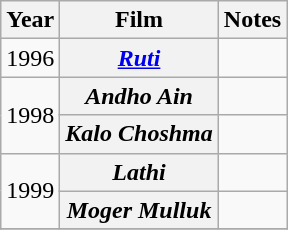<table class="wikitable sortable">
<tr>
<th>Year</th>
<th>Film</th>
<th>Notes</th>
</tr>
<tr>
<td rowspan=1>1996</td>
<th><em><a href='#'>Ruti</a></em></th>
<td></td>
</tr>
<tr>
<td rowspan=2>1998</td>
<th><em>Andho Ain</em></th>
<td></td>
</tr>
<tr>
<th><em>Kalo Choshma</em></th>
<td></td>
</tr>
<tr>
<td rowspan=2>1999</td>
<th><em>Lathi</em></th>
<td></td>
</tr>
<tr>
<th><em>Moger Mulluk</em></th>
<td></td>
</tr>
<tr>
</tr>
</table>
